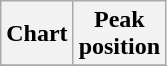<table class="wikitable sortable plainrowheaders" style="text-align:center;" border="1">
<tr>
<th scope="col">Chart</th>
<th scope="col">Peak<br>position</th>
</tr>
<tr>
</tr>
</table>
